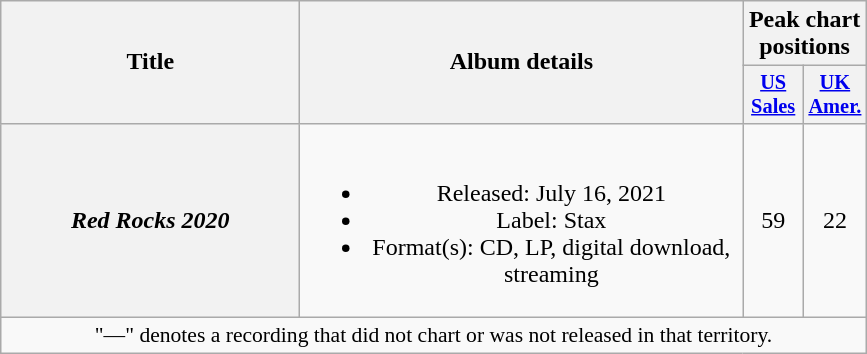<table class="wikitable plainrowheaders" style="text-align:center;">
<tr>
<th scope="col" rowspan="2" style="width:12em;">Title</th>
<th scope="col" rowspan="2" style="width:18em;">Album details</th>
<th scope="col" colspan="2">Peak chart positions</th>
</tr>
<tr>
<th scope="col" style="width:2.5em;font-size:85%;"><a href='#'>US<br>Sales</a><br></th>
<th scope="col" style="width:2.5em;font-size:85%;"><a href='#'>UK<br>Amer.</a><br></th>
</tr>
<tr>
<th scope="row"><em>Red Rocks 2020</em></th>
<td><br><ul><li>Released: July 16, 2021</li><li>Label: Stax</li><li>Format(s): CD, LP, digital download, streaming</li></ul></td>
<td>59</td>
<td>22</td>
</tr>
<tr>
<td colspan="15" style="font-size:90%">"—" denotes a recording that did not chart or was not released in that territory.</td>
</tr>
</table>
